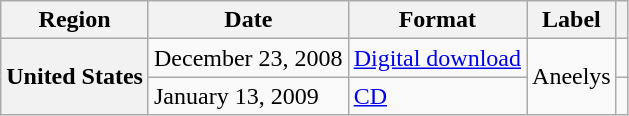<table class="wikitable plainrowheaders">
<tr>
<th scope="col">Region</th>
<th scope="col">Date</th>
<th scope="col">Format</th>
<th scope="col">Label</th>
<th scope="col"></th>
</tr>
<tr>
<th scope="row" rowspan="2">United States</th>
<td align="left">December 23, 2008</td>
<td align="left"><a href='#'>Digital download</a></td>
<td align="left" rowspan="2">Aneelys</td>
<td align="center"></td>
</tr>
<tr>
<td align="left">January 13, 2009</td>
<td align="left"><a href='#'>CD</a></td>
<td align="center"></td>
</tr>
</table>
